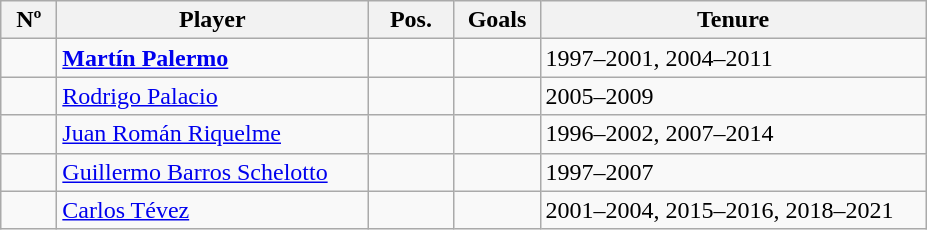<table class="wikitable sortable">
<tr>
<th width=30px>Nº</th>
<th width=200px>Player</th>
<th width=50px>Pos.</th>
<th width=50px>Goals</th>
<th width=250px>Tenure</th>
</tr>
<tr>
<td></td>
<td> <strong><a href='#'>Martín Palermo</a></strong></td>
<td></td>
<td></td>
<td>1997–2001, 2004–2011</td>
</tr>
<tr>
<td></td>
<td> <a href='#'>Rodrigo Palacio</a></td>
<td></td>
<td></td>
<td>2005–2009</td>
</tr>
<tr>
<td></td>
<td> <a href='#'>Juan Román Riquelme</a></td>
<td></td>
<td></td>
<td>1996–2002, 2007–2014</td>
</tr>
<tr>
<td></td>
<td> <a href='#'>Guillermo Barros Schelotto</a></td>
<td></td>
<td></td>
<td>1997–2007</td>
</tr>
<tr>
<td></td>
<td> <a href='#'>Carlos Tévez</a></td>
<td></td>
<td></td>
<td>2001–2004, 2015–2016, 2018–2021</td>
</tr>
</table>
